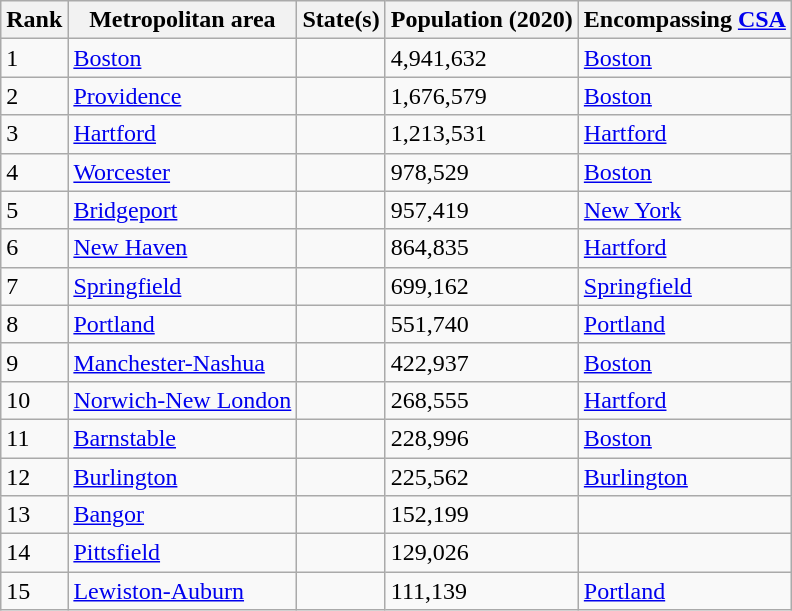<table class="wikitable sortable">
<tr>
<th>Rank</th>
<th>Metropolitan area</th>
<th>State(s)</th>
<th>Population (2020)</th>
<th>Encompassing <a href='#'>CSA</a></th>
</tr>
<tr>
<td>1</td>
<td><a href='#'>Boston</a></td>
<td><br></td>
<td>4,941,632</td>
<td><a href='#'>Boston</a></td>
</tr>
<tr>
<td>2</td>
<td><a href='#'>Providence</a></td>
<td><br></td>
<td>1,676,579</td>
<td><a href='#'>Boston</a></td>
</tr>
<tr>
<td>3</td>
<td><a href='#'>Hartford</a></td>
<td></td>
<td>1,213,531</td>
<td><a href='#'>Hartford</a></td>
</tr>
<tr>
<td>4</td>
<td><a href='#'>Worcester</a></td>
<td><br></td>
<td>978,529</td>
<td><a href='#'>Boston</a></td>
</tr>
<tr>
<td>5</td>
<td><a href='#'>Bridgeport</a></td>
<td></td>
<td>957,419</td>
<td><a href='#'>New York</a></td>
</tr>
<tr>
<td>6</td>
<td><a href='#'>New Haven</a></td>
<td></td>
<td>864,835</td>
<td><a href='#'>Hartford</a></td>
</tr>
<tr>
<td>7</td>
<td><a href='#'>Springfield</a></td>
<td></td>
<td>699,162</td>
<td><a href='#'>Springfield</a></td>
</tr>
<tr>
<td>8</td>
<td><a href='#'>Portland</a></td>
<td></td>
<td>551,740</td>
<td><a href='#'>Portland</a></td>
</tr>
<tr>
<td>9</td>
<td><a href='#'>Manchester-Nashua</a></td>
<td></td>
<td>422,937</td>
<td><a href='#'>Boston</a></td>
</tr>
<tr>
<td>10</td>
<td><a href='#'>Norwich-New London</a></td>
<td></td>
<td>268,555</td>
<td><a href='#'>Hartford</a></td>
</tr>
<tr>
<td>11</td>
<td><a href='#'>Barnstable</a></td>
<td></td>
<td>228,996</td>
<td><a href='#'>Boston</a></td>
</tr>
<tr>
<td>12</td>
<td><a href='#'>Burlington</a></td>
<td></td>
<td>225,562</td>
<td><a href='#'>Burlington</a></td>
</tr>
<tr>
<td>13</td>
<td><a href='#'>Bangor</a></td>
<td></td>
<td>152,199</td>
<td></td>
</tr>
<tr>
<td>14</td>
<td><a href='#'>Pittsfield</a></td>
<td></td>
<td>129,026</td>
<td></td>
</tr>
<tr>
<td>15</td>
<td><a href='#'>Lewiston-Auburn</a></td>
<td></td>
<td>111,139</td>
<td><a href='#'>Portland</a></td>
</tr>
</table>
